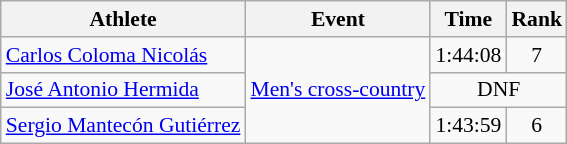<table class="wikitable" style="font-size:90%">
<tr>
<th>Athlete</th>
<th>Event</th>
<th>Time</th>
<th>Rank</th>
</tr>
<tr align=center>
<td align=left><a href='#'>Carlos Coloma Nicolás</a></td>
<td align=left rowspan=3><a href='#'>Men's cross-country</a></td>
<td>1:44:08</td>
<td>7</td>
</tr>
<tr align=center>
<td align=left><a href='#'>José Antonio Hermida</a></td>
<td colspan=2>DNF</td>
</tr>
<tr align=center>
<td align=left><a href='#'>Sergio Mantecón Gutiérrez</a></td>
<td>1:43:59</td>
<td>6</td>
</tr>
</table>
